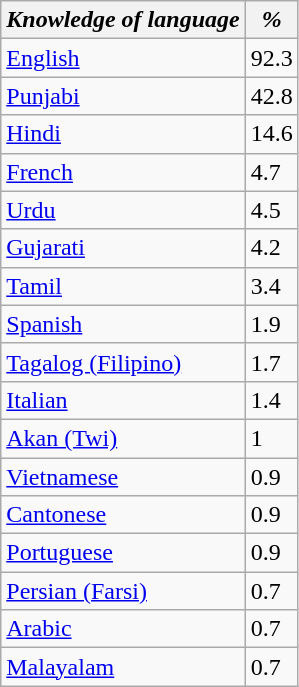<table class="wikitable" style="float:left;">
<tr>
<th><em>Knowledge of language</em></th>
<th><em>%</em></th>
</tr>
<tr>
<td><a href='#'>English</a></td>
<td>92.3</td>
</tr>
<tr>
<td><a href='#'>Punjabi</a></td>
<td>42.8</td>
</tr>
<tr>
<td><a href='#'>Hindi</a></td>
<td>14.6</td>
</tr>
<tr>
<td><a href='#'>French</a></td>
<td>4.7</td>
</tr>
<tr>
<td><a href='#'>Urdu</a></td>
<td>4.5</td>
</tr>
<tr>
<td><a href='#'>Gujarati</a></td>
<td>4.2</td>
</tr>
<tr>
<td><a href='#'>Tamil</a></td>
<td>3.4</td>
</tr>
<tr>
<td><a href='#'>Spanish</a></td>
<td>1.9</td>
</tr>
<tr>
<td><a href='#'>Tagalog (Filipino)</a></td>
<td>1.7</td>
</tr>
<tr>
<td><a href='#'>Italian</a></td>
<td>1.4</td>
</tr>
<tr>
<td><a href='#'>Akan (Twi)</a></td>
<td>1</td>
</tr>
<tr>
<td><a href='#'>Vietnamese</a></td>
<td>0.9</td>
</tr>
<tr>
<td><a href='#'>Cantonese</a></td>
<td>0.9</td>
</tr>
<tr>
<td><a href='#'>Portuguese</a></td>
<td>0.9</td>
</tr>
<tr>
<td><a href='#'>Persian (Farsi)</a></td>
<td>0.7</td>
</tr>
<tr>
<td><a href='#'>Arabic</a></td>
<td>0.7</td>
</tr>
<tr>
<td><a href='#'>Malayalam</a></td>
<td>0.7</td>
</tr>
</table>
